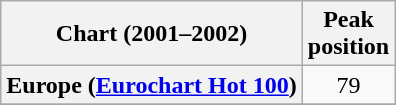<table class="wikitable sortable plainrowheaders" style="text-align:center">
<tr>
<th scope="col">Chart (2001–2002)</th>
<th scope="col">Peak<br>position</th>
</tr>
<tr>
<th scope="row">Europe (<a href='#'>Eurochart Hot 100</a>)</th>
<td>79</td>
</tr>
<tr>
</tr>
<tr>
</tr>
<tr>
</tr>
<tr>
</tr>
</table>
